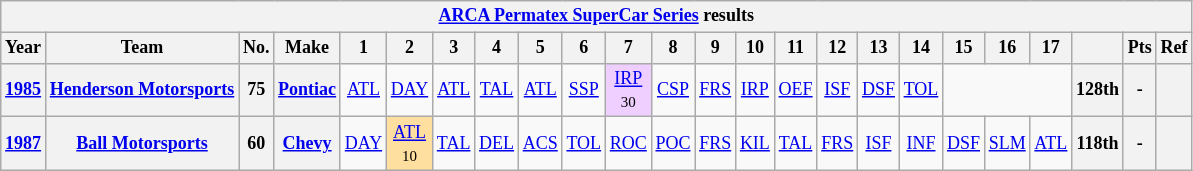<table class="wikitable" style="text-align:center; font-size:75%">
<tr>
<th colspan=45><a href='#'>ARCA Permatex SuperCar Series</a> results</th>
</tr>
<tr>
<th>Year</th>
<th>Team</th>
<th>No.</th>
<th>Make</th>
<th>1</th>
<th>2</th>
<th>3</th>
<th>4</th>
<th>5</th>
<th>6</th>
<th>7</th>
<th>8</th>
<th>9</th>
<th>10</th>
<th>11</th>
<th>12</th>
<th>13</th>
<th>14</th>
<th>15</th>
<th>16</th>
<th>17</th>
<th></th>
<th>Pts</th>
<th>Ref</th>
</tr>
<tr>
<th><a href='#'>1985</a></th>
<th><a href='#'>Henderson Motorsports</a></th>
<th>75</th>
<th><a href='#'>Pontiac</a></th>
<td><a href='#'>ATL</a></td>
<td><a href='#'>DAY</a></td>
<td><a href='#'>ATL</a></td>
<td><a href='#'>TAL</a></td>
<td><a href='#'>ATL</a></td>
<td><a href='#'>SSP</a></td>
<td style="background:#EFCFFF;"><a href='#'>IRP</a><br><small>30</small></td>
<td><a href='#'>CSP</a></td>
<td><a href='#'>FRS</a></td>
<td><a href='#'>IRP</a></td>
<td><a href='#'>OEF</a></td>
<td><a href='#'>ISF</a></td>
<td><a href='#'>DSF</a></td>
<td><a href='#'>TOL</a></td>
<td colspan=3></td>
<th>128th</th>
<th>-</th>
<th></th>
</tr>
<tr>
<th><a href='#'>1987</a></th>
<th><a href='#'>Ball Motorsports</a></th>
<th>60</th>
<th><a href='#'>Chevy</a></th>
<td><a href='#'>DAY</a></td>
<td style="background:#FFDF9F;"><a href='#'>ATL</a><br><small>10</small></td>
<td><a href='#'>TAL</a></td>
<td><a href='#'>DEL</a></td>
<td><a href='#'>ACS</a></td>
<td><a href='#'>TOL</a></td>
<td><a href='#'>ROC</a></td>
<td><a href='#'>POC</a></td>
<td><a href='#'>FRS</a></td>
<td><a href='#'>KIL</a></td>
<td><a href='#'>TAL</a></td>
<td><a href='#'>FRS</a></td>
<td><a href='#'>ISF</a></td>
<td><a href='#'>INF</a></td>
<td><a href='#'>DSF</a></td>
<td><a href='#'>SLM</a></td>
<td><a href='#'>ATL</a></td>
<th>118th</th>
<th>-</th>
<th></th>
</tr>
</table>
